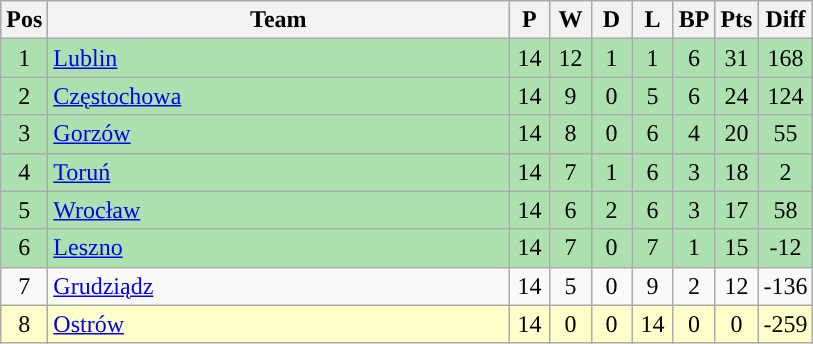<table class="wikitable" style="font-size: 100%">
<tr>
<th width=20>Pos</th>
<th width=300>Team</th>
<th width=20>P</th>
<th width=20>W</th>
<th width=20>D</th>
<th width=20>L</th>
<th width=20>BP</th>
<th width=20>Pts</th>
<th width=20>Diff</th>
</tr>
<tr align=center style="background:#ACE1AF;">
<td>1</td>
<td align="left"><a href='#'>Lublin</a></td>
<td>14</td>
<td>12</td>
<td>1</td>
<td>1</td>
<td>6</td>
<td>31</td>
<td>168</td>
</tr>
<tr align=center style="background:#ACE1AF;">
<td>2</td>
<td align="left"><a href='#'>Częstochowa</a></td>
<td>14</td>
<td>9</td>
<td>0</td>
<td>5</td>
<td>6</td>
<td>24</td>
<td>124</td>
</tr>
<tr align=center style="background:#ACE1AF;">
<td>3</td>
<td align="left"><a href='#'>Gorzów</a></td>
<td>14</td>
<td>8</td>
<td>0</td>
<td>6</td>
<td>4</td>
<td>20</td>
<td>55</td>
</tr>
<tr align=center style="background:#ACE1AF;">
<td>4</td>
<td align="left"><a href='#'>Toruń</a></td>
<td>14</td>
<td>7</td>
<td>1</td>
<td>6</td>
<td>3</td>
<td>18</td>
<td>2</td>
</tr>
<tr align=center style="background:#ACE1AF;">
<td>5</td>
<td align="left"><a href='#'>Wrocław</a></td>
<td>14</td>
<td>6</td>
<td>2</td>
<td>6</td>
<td>3</td>
<td>17</td>
<td>58</td>
</tr>
<tr align=center style="background:#ACE1AF;">
<td>6</td>
<td align="left"><a href='#'>Leszno</a></td>
<td>14</td>
<td>7</td>
<td>0</td>
<td>7</td>
<td>1</td>
<td>15</td>
<td>-12</td>
</tr>
<tr align=center>
<td>7</td>
<td align="left"><a href='#'>Grudziądz</a></td>
<td>14</td>
<td>5</td>
<td>0</td>
<td>9</td>
<td>2</td>
<td>12</td>
<td>-136</td>
</tr>
<tr align=center style="background: #ffffcc;">
<td>8</td>
<td align="left"><a href='#'>Ostrów</a></td>
<td>14</td>
<td>0</td>
<td>0</td>
<td>14</td>
<td>0</td>
<td>0</td>
<td>-259</td>
</tr>
</table>
